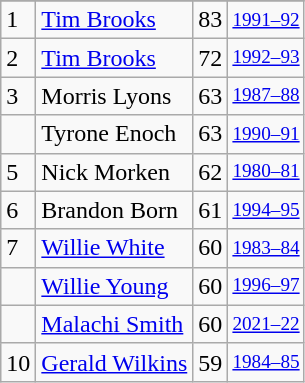<table class="wikitable">
<tr>
</tr>
<tr>
<td>1</td>
<td><a href='#'>Tim Brooks</a></td>
<td>83</td>
<td style="font-size:80%;"><a href='#'>1991–92</a></td>
</tr>
<tr>
<td>2</td>
<td><a href='#'>Tim Brooks</a></td>
<td>72</td>
<td style="font-size:80%;"><a href='#'>1992–93</a></td>
</tr>
<tr>
<td>3</td>
<td>Morris Lyons</td>
<td>63</td>
<td style="font-size:80%;"><a href='#'>1987–88</a></td>
</tr>
<tr>
<td></td>
<td>Tyrone Enoch</td>
<td>63</td>
<td style="font-size:80%;"><a href='#'>1990–91</a></td>
</tr>
<tr>
<td>5</td>
<td>Nick Morken</td>
<td>62</td>
<td style="font-size:80%;"><a href='#'>1980–81</a></td>
</tr>
<tr>
<td>6</td>
<td>Brandon Born</td>
<td>61</td>
<td style="font-size:80%;"><a href='#'>1994–95</a></td>
</tr>
<tr>
<td>7</td>
<td><a href='#'>Willie White</a></td>
<td>60</td>
<td style="font-size:80%;"><a href='#'>1983–84</a></td>
</tr>
<tr>
<td></td>
<td><a href='#'>Willie Young</a></td>
<td>60</td>
<td style="font-size:80%;"><a href='#'>1996–97</a></td>
</tr>
<tr>
<td></td>
<td><a href='#'>Malachi Smith</a></td>
<td>60</td>
<td style="font-size:80%;"><a href='#'>2021–22</a></td>
</tr>
<tr>
<td>10</td>
<td><a href='#'>Gerald Wilkins</a></td>
<td>59</td>
<td style="font-size:80%;"><a href='#'>1984–85</a></td>
</tr>
</table>
